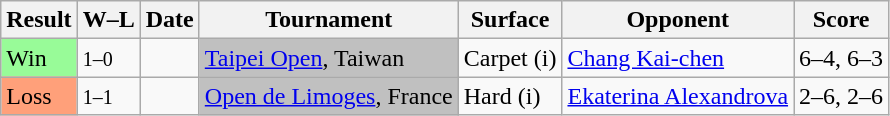<table class="sortable wikitable">
<tr>
<th>Result</th>
<th class="unsortable">W–L</th>
<th>Date</th>
<th>Tournament</th>
<th>Surface</th>
<th>Opponent</th>
<th class="unsortable">Score</th>
</tr>
<tr>
<td style="background:#98fb98;">Win</td>
<td><small>1–0</small></td>
<td><a href='#'></a></td>
<td style="background:silver;"><a href='#'>Taipei Open</a>, Taiwan</td>
<td>Carpet (i)</td>
<td> <a href='#'>Chang Kai-chen</a></td>
<td>6–4, 6–3</td>
</tr>
<tr>
<td style="background:#ffa07a;">Loss</td>
<td><small>1–1</small></td>
<td><a href='#'></a></td>
<td style="background:silver;"><a href='#'>Open de Limoges</a>, France</td>
<td>Hard (i)</td>
<td> <a href='#'>Ekaterina Alexandrova</a></td>
<td>2–6, 2–6</td>
</tr>
</table>
